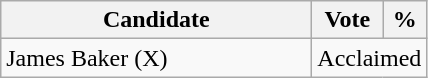<table class="wikitable">
<tr>
<th bgcolor="#DDDDFF" width="200px">Candidate</th>
<th bgcolor="#DDDDFF">Vote</th>
<th bgcolor="#DDDDFF">%</th>
</tr>
<tr>
<td>James Baker (X)</td>
<td colspan="2">Acclaimed</td>
</tr>
</table>
